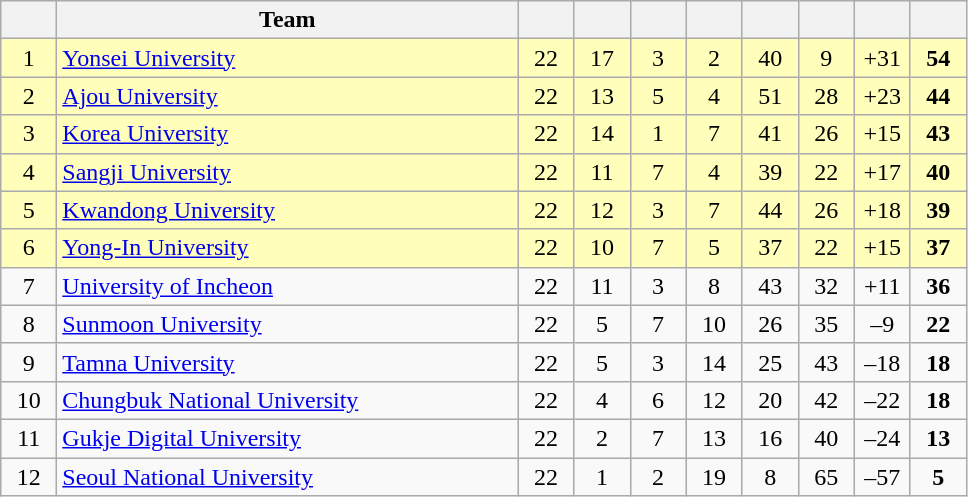<table class="wikitable" style="text-align:center;">
<tr>
<th width=30></th>
<th width=300>Team</th>
<th width=30></th>
<th width=30></th>
<th width=30></th>
<th width=30></th>
<th width=30></th>
<th width=30></th>
<th width=30></th>
<th width=30></th>
</tr>
<tr bgcolor=#ffffbb>
<td>1</td>
<td align=left><a href='#'>Yonsei University</a></td>
<td>22</td>
<td>17</td>
<td>3</td>
<td>2</td>
<td>40</td>
<td>9</td>
<td>+31</td>
<td><strong>54</strong></td>
</tr>
<tr bgcolor=#ffffbb>
<td>2</td>
<td align=left><a href='#'>Ajou University</a></td>
<td>22</td>
<td>13</td>
<td>5</td>
<td>4</td>
<td>51</td>
<td>28</td>
<td>+23</td>
<td><strong>44</strong></td>
</tr>
<tr bgcolor=#ffffbb>
<td>3</td>
<td align=left><a href='#'>Korea University</a></td>
<td>22</td>
<td>14</td>
<td>1</td>
<td>7</td>
<td>41</td>
<td>26</td>
<td>+15</td>
<td><strong>43</strong></td>
</tr>
<tr bgcolor=#ffffbb>
<td>4</td>
<td align=left><a href='#'>Sangji University</a></td>
<td>22</td>
<td>11</td>
<td>7</td>
<td>4</td>
<td>39</td>
<td>22</td>
<td>+17</td>
<td><strong>40</strong></td>
</tr>
<tr bgcolor=#ffffbb>
<td>5</td>
<td align=left><a href='#'>Kwandong University</a></td>
<td>22</td>
<td>12</td>
<td>3</td>
<td>7</td>
<td>44</td>
<td>26</td>
<td>+18</td>
<td><strong>39</strong></td>
</tr>
<tr bgcolor=#ffffbb>
<td>6</td>
<td align=left><a href='#'>Yong-In University</a></td>
<td>22</td>
<td>10</td>
<td>7</td>
<td>5</td>
<td>37</td>
<td>22</td>
<td>+15</td>
<td><strong>37</strong></td>
</tr>
<tr>
<td>7</td>
<td align=left><a href='#'>University of Incheon</a></td>
<td>22</td>
<td>11</td>
<td>3</td>
<td>8</td>
<td>43</td>
<td>32</td>
<td>+11</td>
<td><strong>36</strong></td>
</tr>
<tr>
<td>8</td>
<td align=left><a href='#'>Sunmoon University</a></td>
<td>22</td>
<td>5</td>
<td>7</td>
<td>10</td>
<td>26</td>
<td>35</td>
<td>–9</td>
<td><strong>22</strong></td>
</tr>
<tr>
<td>9</td>
<td align=left><a href='#'>Tamna University</a></td>
<td>22</td>
<td>5</td>
<td>3</td>
<td>14</td>
<td>25</td>
<td>43</td>
<td>–18</td>
<td><strong>18</strong></td>
</tr>
<tr>
<td>10</td>
<td align=left><a href='#'>Chungbuk National University</a></td>
<td>22</td>
<td>4</td>
<td>6</td>
<td>12</td>
<td>20</td>
<td>42</td>
<td>–22</td>
<td><strong>18</strong></td>
</tr>
<tr>
<td>11</td>
<td align=left><a href='#'>Gukje Digital University</a></td>
<td>22</td>
<td>2</td>
<td>7</td>
<td>13</td>
<td>16</td>
<td>40</td>
<td>–24</td>
<td><strong>13</strong></td>
</tr>
<tr>
<td>12</td>
<td align=left><a href='#'>Seoul National University</a></td>
<td>22</td>
<td>1</td>
<td>2</td>
<td>19</td>
<td>8</td>
<td>65</td>
<td>–57</td>
<td><strong>5</strong></td>
</tr>
</table>
